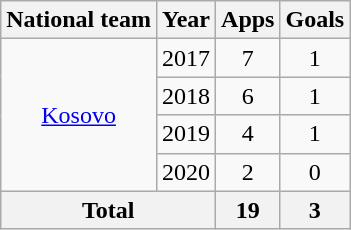<table class="wikitable" style="text-align:center">
<tr>
<th>National team</th>
<th>Year</th>
<th>Apps</th>
<th>Goals</th>
</tr>
<tr>
<td rowspan="4"><a href='#'>Kosovo</a></td>
<td>2017</td>
<td>7</td>
<td>1</td>
</tr>
<tr>
<td>2018</td>
<td>6</td>
<td>1</td>
</tr>
<tr>
<td>2019</td>
<td>4</td>
<td>1</td>
</tr>
<tr>
<td>2020</td>
<td>2</td>
<td>0</td>
</tr>
<tr>
<th colspan="2">Total</th>
<th>19</th>
<th>3</th>
</tr>
</table>
